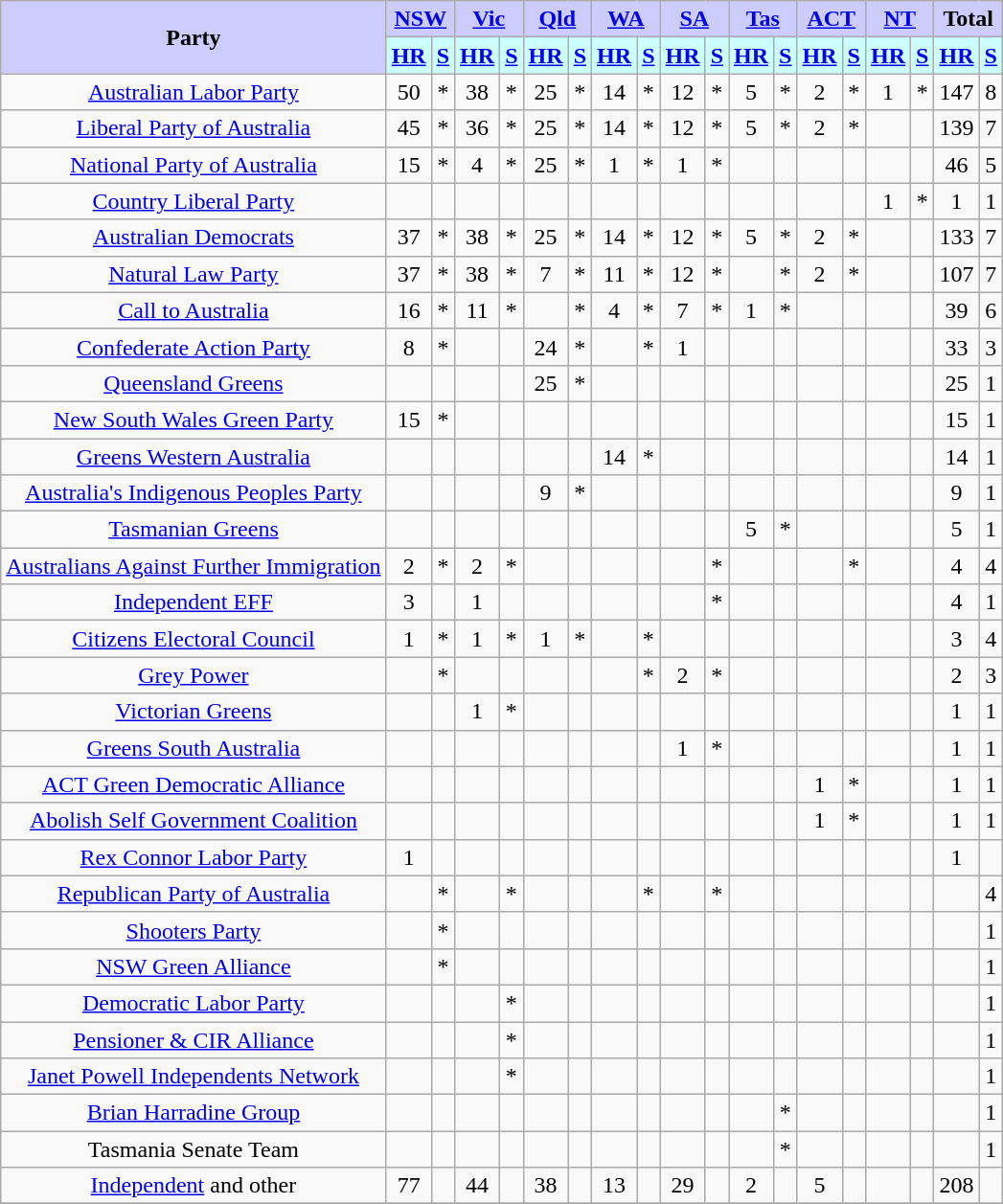<table class="wikitable" style="text-align:center">
<tr>
<th rowspan="2" style="background:#ccf;">Party</th>
<th colspan="2" style="background:#ccf;"><a href='#'>NSW</a></th>
<th colspan="2" style="background:#ccf;"><a href='#'>Vic</a></th>
<th colspan="2" style="background:#ccf;"><a href='#'>Qld</a></th>
<th colspan="2" style="background:#ccf;"><a href='#'>WA</a></th>
<th colspan="2" style="background:#ccf;"><a href='#'>SA</a></th>
<th colspan="2" style="background:#ccf;"><a href='#'>Tas</a></th>
<th colspan="2" style="background:#ccf;"><a href='#'>ACT</a></th>
<th colspan="2" style="background:#ccf;"><a href='#'>NT</a></th>
<th colspan="2" style="background:#ccf;">Total</th>
</tr>
<tr>
<th style="background:#ccffff;"><a href='#'>HR</a></th>
<th style="background:#ccffff;"><a href='#'>S</a></th>
<th style="background:#ccffff;"><a href='#'>HR</a></th>
<th style="background:#ccffff;"><a href='#'>S</a></th>
<th style="background:#ccffff;"><a href='#'>HR</a></th>
<th style="background:#ccffff;"><a href='#'>S</a></th>
<th style="background:#ccffff;"><a href='#'>HR</a></th>
<th style="background:#ccffff;"><a href='#'>S</a></th>
<th style="background:#ccffff;"><a href='#'>HR</a></th>
<th style="background:#ccffff;"><a href='#'>S</a></th>
<th style="background:#ccffff;"><a href='#'>HR</a></th>
<th style="background:#ccffff;"><a href='#'>S</a></th>
<th style="background:#ccffff;"><a href='#'>HR</a></th>
<th style="background:#ccffff;"><a href='#'>S</a></th>
<th style="background:#ccffff;"><a href='#'>HR</a></th>
<th style="background:#ccffff;"><a href='#'>S</a></th>
<th style="background:#ccffff;"><a href='#'>HR</a></th>
<th style="background:#ccffff;"><a href='#'>S</a></th>
</tr>
<tr>
<td style="font-size:100%;"><a href='#'>Australian Labor Party</a></td>
<td>50</td>
<td>*</td>
<td>38</td>
<td>*</td>
<td>25</td>
<td>*</td>
<td>14</td>
<td>*</td>
<td>12</td>
<td>*</td>
<td>5</td>
<td>*</td>
<td>2</td>
<td>*</td>
<td>1</td>
<td>*</td>
<td>147</td>
<td>8</td>
</tr>
<tr>
<td style="font-size:100%;"><a href='#'>Liberal Party of Australia</a></td>
<td>45</td>
<td>*</td>
<td>36</td>
<td>*</td>
<td>25</td>
<td>*</td>
<td>14</td>
<td>*</td>
<td>12</td>
<td>*</td>
<td>5</td>
<td>*</td>
<td>2</td>
<td>*</td>
<td></td>
<td></td>
<td>139</td>
<td>7</td>
</tr>
<tr>
<td style="font-size:100%;"><a href='#'>National Party of Australia</a></td>
<td>15</td>
<td>*</td>
<td>4</td>
<td>*</td>
<td>25</td>
<td>*</td>
<td>1</td>
<td>*</td>
<td>1</td>
<td>*</td>
<td></td>
<td></td>
<td></td>
<td></td>
<td></td>
<td></td>
<td>46</td>
<td>5</td>
</tr>
<tr>
<td style="font-size:100%;"><a href='#'>Country Liberal Party</a></td>
<td></td>
<td></td>
<td></td>
<td></td>
<td></td>
<td></td>
<td></td>
<td></td>
<td></td>
<td></td>
<td></td>
<td></td>
<td></td>
<td></td>
<td>1</td>
<td>*</td>
<td>1</td>
<td>1</td>
</tr>
<tr>
<td style="font-size:100%;"><a href='#'>Australian Democrats</a></td>
<td>37</td>
<td>*</td>
<td>38</td>
<td>*</td>
<td>25</td>
<td>*</td>
<td>14</td>
<td>*</td>
<td>12</td>
<td>*</td>
<td>5</td>
<td>*</td>
<td>2</td>
<td>*</td>
<td></td>
<td></td>
<td>133</td>
<td>7</td>
</tr>
<tr>
<td style="font-size:100%;"><a href='#'>Natural Law Party</a></td>
<td>37</td>
<td>*</td>
<td>38</td>
<td>*</td>
<td>7</td>
<td>*</td>
<td>11</td>
<td>*</td>
<td>12</td>
<td>*</td>
<td></td>
<td>*</td>
<td>2</td>
<td>*</td>
<td></td>
<td></td>
<td>107</td>
<td>7</td>
</tr>
<tr>
<td style="font-size:100%;"><a href='#'>Call to Australia</a></td>
<td>16</td>
<td>*</td>
<td>11</td>
<td>*</td>
<td></td>
<td>*</td>
<td>4</td>
<td>*</td>
<td>7</td>
<td>*</td>
<td>1</td>
<td>*</td>
<td></td>
<td></td>
<td></td>
<td></td>
<td>39</td>
<td>6</td>
</tr>
<tr>
<td style="font-size:100%;"><a href='#'>Confederate Action Party</a></td>
<td>8</td>
<td>*</td>
<td></td>
<td></td>
<td>24</td>
<td>*</td>
<td></td>
<td>*</td>
<td>1</td>
<td></td>
<td></td>
<td></td>
<td></td>
<td></td>
<td></td>
<td></td>
<td>33</td>
<td>3</td>
</tr>
<tr>
<td style="font-size:100%;"><a href='#'>Queensland Greens</a></td>
<td></td>
<td></td>
<td></td>
<td></td>
<td>25</td>
<td>*</td>
<td></td>
<td></td>
<td></td>
<td></td>
<td></td>
<td></td>
<td></td>
<td></td>
<td></td>
<td></td>
<td>25</td>
<td>1</td>
</tr>
<tr>
<td style="font-size:100%;"><a href='#'>New South Wales Green Party</a></td>
<td>15</td>
<td>*</td>
<td></td>
<td></td>
<td></td>
<td></td>
<td></td>
<td></td>
<td></td>
<td></td>
<td></td>
<td></td>
<td></td>
<td></td>
<td></td>
<td></td>
<td>15</td>
<td>1</td>
</tr>
<tr>
<td style="font-size:100%;"><a href='#'>Greens Western Australia</a></td>
<td></td>
<td></td>
<td></td>
<td></td>
<td></td>
<td></td>
<td>14</td>
<td>*</td>
<td></td>
<td></td>
<td></td>
<td></td>
<td></td>
<td></td>
<td></td>
<td></td>
<td>14</td>
<td>1</td>
</tr>
<tr>
<td style="font-size:100%;"><a href='#'>Australia's Indigenous Peoples Party</a></td>
<td></td>
<td></td>
<td></td>
<td></td>
<td>9</td>
<td>*</td>
<td></td>
<td></td>
<td></td>
<td></td>
<td></td>
<td></td>
<td></td>
<td></td>
<td></td>
<td></td>
<td>9</td>
<td>1</td>
</tr>
<tr>
<td style="font-size:100%;"><a href='#'>Tasmanian Greens</a></td>
<td></td>
<td></td>
<td></td>
<td></td>
<td></td>
<td></td>
<td></td>
<td></td>
<td></td>
<td></td>
<td>5</td>
<td>*</td>
<td></td>
<td></td>
<td></td>
<td></td>
<td>5</td>
<td>1</td>
</tr>
<tr>
<td style="font-size:100%;"><a href='#'>Australians Against Further Immigration</a></td>
<td>2</td>
<td>*</td>
<td>2</td>
<td>*</td>
<td></td>
<td></td>
<td></td>
<td></td>
<td></td>
<td>*</td>
<td></td>
<td></td>
<td></td>
<td>*</td>
<td></td>
<td></td>
<td>4</td>
<td>4</td>
</tr>
<tr>
<td style="font-size:100%;"><a href='#'>Independent EFF</a></td>
<td>3</td>
<td></td>
<td>1</td>
<td></td>
<td></td>
<td></td>
<td></td>
<td></td>
<td></td>
<td>*</td>
<td></td>
<td></td>
<td></td>
<td></td>
<td></td>
<td></td>
<td>4</td>
<td>1</td>
</tr>
<tr>
<td style="font-size:100%;"><a href='#'>Citizens Electoral Council</a></td>
<td>1</td>
<td>*</td>
<td>1</td>
<td>*</td>
<td>1</td>
<td>*</td>
<td></td>
<td>*</td>
<td></td>
<td></td>
<td></td>
<td></td>
<td></td>
<td></td>
<td></td>
<td></td>
<td>3</td>
<td>4</td>
</tr>
<tr>
<td style="font-size:100%;"><a href='#'>Grey Power</a></td>
<td></td>
<td>*</td>
<td></td>
<td></td>
<td></td>
<td></td>
<td></td>
<td>*</td>
<td>2</td>
<td>*</td>
<td></td>
<td></td>
<td></td>
<td></td>
<td></td>
<td></td>
<td>2</td>
<td>3</td>
</tr>
<tr>
<td style="font-size:100%;"><a href='#'>Victorian Greens</a></td>
<td></td>
<td></td>
<td>1</td>
<td>*</td>
<td></td>
<td></td>
<td></td>
<td></td>
<td></td>
<td></td>
<td></td>
<td></td>
<td></td>
<td></td>
<td></td>
<td></td>
<td>1</td>
<td>1</td>
</tr>
<tr>
<td style="font-size:100%;"><a href='#'>Greens South Australia</a></td>
<td></td>
<td></td>
<td></td>
<td></td>
<td></td>
<td></td>
<td></td>
<td></td>
<td>1</td>
<td>*</td>
<td></td>
<td></td>
<td></td>
<td></td>
<td></td>
<td></td>
<td>1</td>
<td>1</td>
</tr>
<tr>
<td style="font-size:100%;"><a href='#'>ACT Green Democratic Alliance</a></td>
<td></td>
<td></td>
<td></td>
<td></td>
<td></td>
<td></td>
<td></td>
<td></td>
<td></td>
<td></td>
<td></td>
<td></td>
<td>1</td>
<td>*</td>
<td></td>
<td></td>
<td>1</td>
<td>1</td>
</tr>
<tr>
<td style="font-size:100%;"><a href='#'>Abolish Self Government Coalition</a></td>
<td></td>
<td></td>
<td></td>
<td></td>
<td></td>
<td></td>
<td></td>
<td></td>
<td></td>
<td></td>
<td></td>
<td></td>
<td>1</td>
<td>*</td>
<td></td>
<td></td>
<td>1</td>
<td>1</td>
</tr>
<tr>
<td style="font-size:100%;"><a href='#'>Rex Connor Labor Party</a></td>
<td>1</td>
<td></td>
<td></td>
<td></td>
<td></td>
<td></td>
<td></td>
<td></td>
<td></td>
<td></td>
<td></td>
<td></td>
<td></td>
<td></td>
<td></td>
<td></td>
<td>1</td>
<td></td>
</tr>
<tr>
<td style="font-size:100%;"><a href='#'>Republican Party of Australia</a></td>
<td></td>
<td>*</td>
<td></td>
<td>*</td>
<td></td>
<td></td>
<td></td>
<td>*</td>
<td></td>
<td>*</td>
<td></td>
<td></td>
<td></td>
<td></td>
<td></td>
<td></td>
<td></td>
<td>4</td>
</tr>
<tr>
<td style="font-size:100%;"><a href='#'>Shooters Party</a></td>
<td></td>
<td>*</td>
<td></td>
<td></td>
<td></td>
<td></td>
<td></td>
<td></td>
<td></td>
<td></td>
<td></td>
<td></td>
<td></td>
<td></td>
<td></td>
<td></td>
<td></td>
<td>1</td>
</tr>
<tr>
<td style="font-size:100%;"><a href='#'>NSW Green Alliance</a></td>
<td></td>
<td>*</td>
<td></td>
<td></td>
<td></td>
<td></td>
<td></td>
<td></td>
<td></td>
<td></td>
<td></td>
<td></td>
<td></td>
<td></td>
<td></td>
<td></td>
<td></td>
<td>1</td>
</tr>
<tr>
<td style="font-size:100%;"><a href='#'>Democratic Labor Party</a></td>
<td></td>
<td></td>
<td></td>
<td>*</td>
<td></td>
<td></td>
<td></td>
<td></td>
<td></td>
<td></td>
<td></td>
<td></td>
<td></td>
<td></td>
<td></td>
<td></td>
<td></td>
<td>1</td>
</tr>
<tr>
<td style="font-size:100%;"><a href='#'>Pensioner & CIR Alliance</a></td>
<td></td>
<td></td>
<td></td>
<td>*</td>
<td></td>
<td></td>
<td></td>
<td></td>
<td></td>
<td></td>
<td></td>
<td></td>
<td></td>
<td></td>
<td></td>
<td></td>
<td></td>
<td>1</td>
</tr>
<tr>
<td style="font-size:100%;"><a href='#'>Janet Powell Independents Network</a></td>
<td></td>
<td></td>
<td></td>
<td>*</td>
<td></td>
<td></td>
<td></td>
<td></td>
<td></td>
<td></td>
<td></td>
<td></td>
<td></td>
<td></td>
<td></td>
<td></td>
<td></td>
<td>1</td>
</tr>
<tr>
<td style="font-size:100%;"><a href='#'>Brian Harradine Group</a></td>
<td></td>
<td></td>
<td></td>
<td></td>
<td></td>
<td></td>
<td></td>
<td></td>
<td></td>
<td></td>
<td></td>
<td>*</td>
<td></td>
<td></td>
<td></td>
<td></td>
<td></td>
<td>1</td>
</tr>
<tr>
<td style="font-size:100%;">Tasmania Senate Team</td>
<td></td>
<td></td>
<td></td>
<td></td>
<td></td>
<td></td>
<td></td>
<td></td>
<td></td>
<td></td>
<td></td>
<td>*</td>
<td></td>
<td></td>
<td></td>
<td></td>
<td></td>
<td>1</td>
</tr>
<tr>
<td style="font-size:100%;"><a href='#'>Independent</a> and other</td>
<td>77</td>
<td></td>
<td>44</td>
<td></td>
<td>38</td>
<td></td>
<td>13</td>
<td></td>
<td>29</td>
<td></td>
<td>2</td>
<td></td>
<td>5</td>
<td></td>
<td></td>
<td></td>
<td>208</td>
<td></td>
</tr>
<tr>
</tr>
</table>
